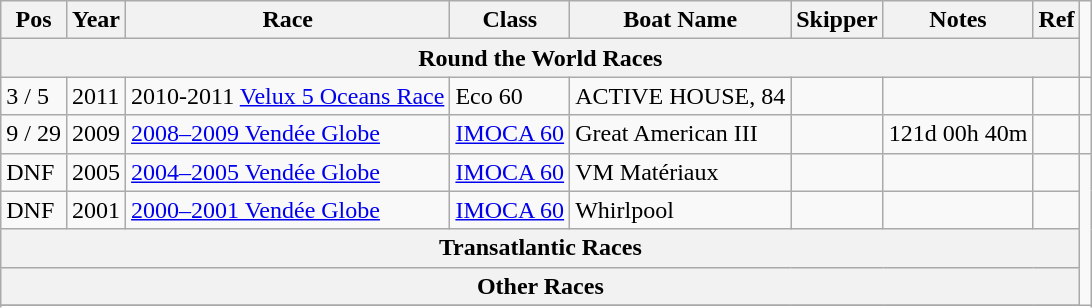<table class="wikitable sortable">
<tr>
<th>Pos</th>
<th>Year</th>
<th>Race</th>
<th>Class</th>
<th>Boat Name</th>
<th>Skipper</th>
<th>Notes</th>
<th>Ref</th>
</tr>
<tr>
<th colspan = 8><strong>Round the World Races</strong></th>
</tr>
<tr>
<td>3 / 5</td>
<td>2011</td>
<td>2010-2011 <a href='#'>Velux 5 Oceans Race</a></td>
<td>Eco 60</td>
<td>ACTIVE HOUSE, 84</td>
<td></td>
<td></td>
<td></td>
<td></td>
</tr>
<tr>
<td>9 / 29</td>
<td>2009</td>
<td><a href='#'>2008–2009 Vendée Globe</a></td>
<td><a href='#'>IMOCA 60</a></td>
<td>Great American III</td>
<td></td>
<td>121d 00h 40m</td>
<td></td>
<td></td>
</tr>
<tr>
<td>DNF</td>
<td>2005</td>
<td><a href='#'>2004–2005 Vendée Globe</a></td>
<td><a href='#'>IMOCA 60</a></td>
<td>VM Matériaux</td>
<td></td>
<td></td>
<td></td>
</tr>
<tr>
<td>DNF</td>
<td>2001</td>
<td><a href='#'>2000–2001 Vendée Globe</a></td>
<td><a href='#'>IMOCA 60</a></td>
<td>Whirlpool</td>
<td></td>
<td></td>
<td></td>
</tr>
<tr>
<th colspan = 8><strong>Transatlantic Races</strong></th>
</tr>
<tr>
<th colspan = 8><strong>Other Races</strong></th>
</tr>
<tr>
</tr>
<tr>
</tr>
</table>
